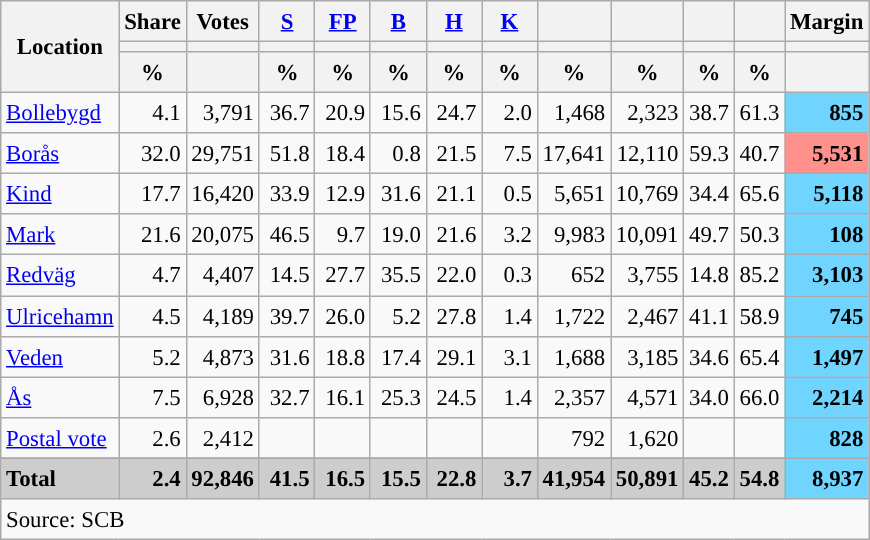<table class="wikitable sortable" style="text-align:right; font-size:95%; line-height:20px;">
<tr>
<th rowspan="3">Location</th>
<th>Share</th>
<th>Votes</th>
<th width="30px" class="unsortable"><a href='#'>S</a></th>
<th width="30px" class="unsortable"><a href='#'>FP</a></th>
<th width="30px" class="unsortable"><a href='#'>B</a></th>
<th width="30px" class="unsortable"><a href='#'>H</a></th>
<th width="30px" class="unsortable"><a href='#'>K</a></th>
<th></th>
<th></th>
<th></th>
<th></th>
<th>Margin</th>
</tr>
<tr>
<th></th>
<th></th>
<th style="background:"></th>
<th style="background:"></th>
<th style="background:"></th>
<th style="background:"></th>
<th style="background:"></th>
<th style="background:"></th>
<th style="background:"></th>
<th style="background:"></th>
<th style="background:"></th>
<th></th>
</tr>
<tr>
<th data-sort-type="number">%</th>
<th></th>
<th data-sort-type="number">%</th>
<th data-sort-type="number">%</th>
<th data-sort-type="number">%</th>
<th data-sort-type="number">%</th>
<th data-sort-type="number">%</th>
<th data-sort-type="number">%</th>
<th data-sort-type="number">%</th>
<th data-sort-type="number">%</th>
<th data-sort-type="number">%</th>
<th data-sort-type="number"></th>
</tr>
<tr>
<td align=left><a href='#'>Bollebygd</a></td>
<td>4.1</td>
<td>3,791</td>
<td>36.7</td>
<td>20.9</td>
<td>15.6</td>
<td>24.7</td>
<td>2.0</td>
<td>1,468</td>
<td>2,323</td>
<td>38.7</td>
<td>61.3</td>
<td bgcolor=#6fd5fe><strong>855</strong></td>
</tr>
<tr>
<td align=left><a href='#'>Borås</a></td>
<td>32.0</td>
<td>29,751</td>
<td>51.8</td>
<td>18.4</td>
<td>0.8</td>
<td>21.5</td>
<td>7.5</td>
<td>17,641</td>
<td>12,110</td>
<td>59.3</td>
<td>40.7</td>
<td bgcolor=#ff908c><strong>5,531</strong></td>
</tr>
<tr>
<td align=left><a href='#'>Kind</a></td>
<td>17.7</td>
<td>16,420</td>
<td>33.9</td>
<td>12.9</td>
<td>31.6</td>
<td>21.1</td>
<td>0.5</td>
<td>5,651</td>
<td>10,769</td>
<td>34.4</td>
<td>65.6</td>
<td bgcolor=#6fd5fe><strong>5,118</strong></td>
</tr>
<tr>
<td align=left><a href='#'>Mark</a></td>
<td>21.6</td>
<td>20,075</td>
<td>46.5</td>
<td>9.7</td>
<td>19.0</td>
<td>21.6</td>
<td>3.2</td>
<td>9,983</td>
<td>10,091</td>
<td>49.7</td>
<td>50.3</td>
<td bgcolor=#6fd5fe><strong>108</strong></td>
</tr>
<tr>
<td align=left><a href='#'>Redväg</a></td>
<td>4.7</td>
<td>4,407</td>
<td>14.5</td>
<td>27.7</td>
<td>35.5</td>
<td>22.0</td>
<td>0.3</td>
<td>652</td>
<td>3,755</td>
<td>14.8</td>
<td>85.2</td>
<td bgcolor=#6fd5fe><strong>3,103</strong></td>
</tr>
<tr>
<td align=left><a href='#'>Ulricehamn</a></td>
<td>4.5</td>
<td>4,189</td>
<td>39.7</td>
<td>26.0</td>
<td>5.2</td>
<td>27.8</td>
<td>1.4</td>
<td>1,722</td>
<td>2,467</td>
<td>41.1</td>
<td>58.9</td>
<td bgcolor=#6fd5fe><strong>745</strong></td>
</tr>
<tr>
<td align=left><a href='#'>Veden</a></td>
<td>5.2</td>
<td>4,873</td>
<td>31.6</td>
<td>18.8</td>
<td>17.4</td>
<td>29.1</td>
<td>3.1</td>
<td>1,688</td>
<td>3,185</td>
<td>34.6</td>
<td>65.4</td>
<td bgcolor=#6fd5fe><strong>1,497</strong></td>
</tr>
<tr>
<td align=left><a href='#'>Ås</a></td>
<td>7.5</td>
<td>6,928</td>
<td>32.7</td>
<td>16.1</td>
<td>25.3</td>
<td>24.5</td>
<td>1.4</td>
<td>2,357</td>
<td>4,571</td>
<td>34.0</td>
<td>66.0</td>
<td bgcolor=#6fd5fe><strong>2,214</strong></td>
</tr>
<tr>
<td align=left><a href='#'>Postal vote</a></td>
<td>2.6</td>
<td>2,412</td>
<td></td>
<td></td>
<td></td>
<td></td>
<td></td>
<td>792</td>
<td>1,620</td>
<td></td>
<td></td>
<td bgcolor=#6fd5fe><strong>828</strong></td>
</tr>
<tr>
</tr>
<tr style="background:#CDCDCD;">
<td align=left><strong>Total</strong></td>
<td><strong>2.4</strong></td>
<td><strong>92,846</strong></td>
<td><strong>41.5</strong></td>
<td><strong>16.5</strong></td>
<td><strong>15.5</strong></td>
<td><strong>22.8</strong></td>
<td><strong>3.7</strong></td>
<td><strong>41,954</strong></td>
<td><strong>50,891</strong></td>
<td><strong>45.2</strong></td>
<td><strong>54.8</strong></td>
<td bgcolor=#6fd5fe><strong>8,937</strong></td>
</tr>
<tr>
<td align=left colspan=13>Source: SCB </td>
</tr>
</table>
